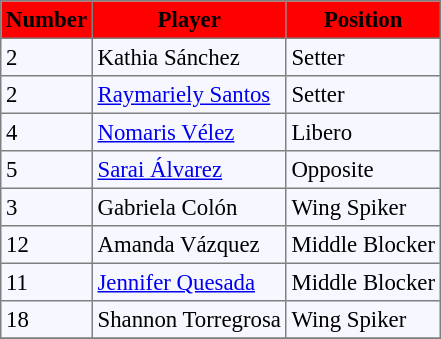<table bgcolor="#f7f8ff" cellpadding="3" cellspacing="0" border="1" style="font-size: 95%; border: gray solid 1px; border-collapse: collapse;">
<tr bgcolor="#ff0000">
<td align=center><strong>Number</strong></td>
<td align=center><strong>Player</strong></td>
<td align=center><strong>Position</strong></td>
</tr>
<tr align="left">
<td>2</td>
<td>Kathia Sánchez</td>
<td>Setter</td>
</tr>
<tr align="left">
<td>2</td>
<td><a href='#'>Raymariely Santos</a></td>
<td>Setter</td>
</tr>
<tr align="left">
<td>4</td>
<td><a href='#'>Nomaris Vélez</a></td>
<td>Libero</td>
</tr>
<tr align="left">
<td>5</td>
<td><a href='#'>Sarai Álvarez</a></td>
<td>Opposite</td>
</tr>
<tr align="left">
<td>3</td>
<td>Gabriela Colón</td>
<td>Wing Spiker</td>
</tr>
<tr align="left">
<td>12</td>
<td>Amanda Vázquez</td>
<td>Middle Blocker</td>
</tr>
<tr align="left">
<td>11</td>
<td><a href='#'>Jennifer Quesada</a></td>
<td>Middle Blocker</td>
</tr>
<tr align=left>
<td>18</td>
<td>Shannon Torregrosa</td>
<td>Wing Spiker</td>
</tr>
<tr align="left">
</tr>
</table>
